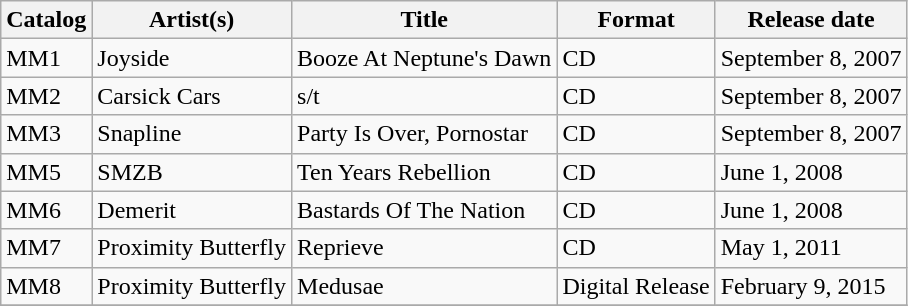<table class="wikitable">
<tr>
<th>Catalog</th>
<th>Artist(s)</th>
<th>Title</th>
<th>Format</th>
<th>Release date</th>
</tr>
<tr>
<td>MM1</td>
<td>Joyside</td>
<td>Booze At Neptune's Dawn</td>
<td>CD</td>
<td>September 8, 2007</td>
</tr>
<tr>
<td>MM2</td>
<td>Carsick Cars</td>
<td>s/t</td>
<td>CD</td>
<td>September 8, 2007</td>
</tr>
<tr>
<td>MM3</td>
<td>Snapline</td>
<td>Party Is Over, Pornostar</td>
<td>CD</td>
<td>September 8, 2007</td>
</tr>
<tr>
<td>MM5</td>
<td>SMZB</td>
<td>Ten Years Rebellion</td>
<td>CD</td>
<td>June 1, 2008</td>
</tr>
<tr>
<td>MM6</td>
<td>Demerit</td>
<td>Bastards Of The Nation</td>
<td>CD</td>
<td>June 1, 2008</td>
</tr>
<tr>
<td>MM7</td>
<td>Proximity Butterfly</td>
<td>Reprieve</td>
<td>CD</td>
<td>May 1, 2011</td>
</tr>
<tr>
<td>MM8</td>
<td>Proximity Butterfly</td>
<td>Medusae</td>
<td>Digital Release</td>
<td>February 9, 2015</td>
</tr>
<tr>
</tr>
</table>
